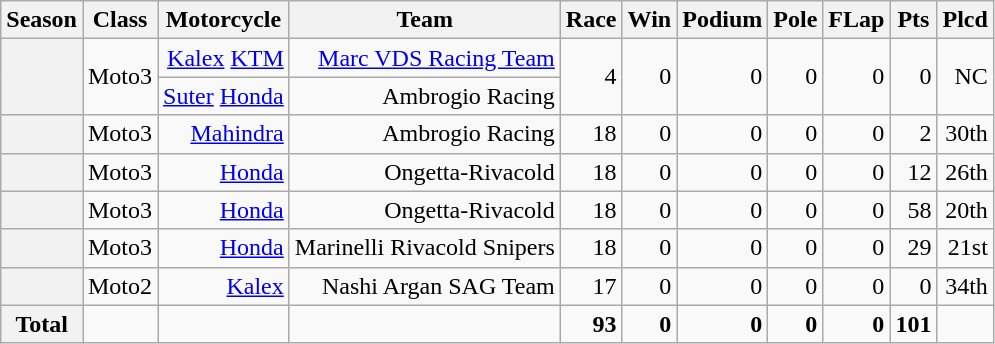<table class="wikitable" style=text-align:right>
<tr>
<th>Season</th>
<th>Class</th>
<th>Motorcycle</th>
<th>Team</th>
<th>Race</th>
<th>Win</th>
<th>Podium</th>
<th>Pole</th>
<th>FLap</th>
<th>Pts</th>
<th>Plcd</th>
</tr>
<tr>
<th rowspan=2></th>
<td rowspan=2>Moto3</td>
<td><a href='#'>Kalex</a> <a href='#'>KTM</a></td>
<td><a href='#'>Marc VDS Racing Team</a></td>
<td rowspan=2>4</td>
<td rowspan=2>0</td>
<td rowspan=2>0</td>
<td rowspan=2>0</td>
<td rowspan=2>0</td>
<td rowspan=2>0</td>
<td rowspan=2>NC</td>
</tr>
<tr>
<td><a href='#'>Suter</a> <a href='#'>Honda</a></td>
<td>Ambrogio Racing</td>
</tr>
<tr>
<th></th>
<td>Moto3</td>
<td><a href='#'>Mahindra</a></td>
<td>Ambrogio Racing</td>
<td>18</td>
<td>0</td>
<td>0</td>
<td>0</td>
<td>0</td>
<td>2</td>
<td>30th</td>
</tr>
<tr>
<th></th>
<td>Moto3</td>
<td><a href='#'>Honda</a></td>
<td>Ongetta-Rivacold</td>
<td>18</td>
<td>0</td>
<td>0</td>
<td>0</td>
<td>0</td>
<td>12</td>
<td>26th</td>
</tr>
<tr>
<th></th>
<td>Moto3</td>
<td><a href='#'>Honda</a></td>
<td>Ongetta-Rivacold</td>
<td>18</td>
<td>0</td>
<td>0</td>
<td>0</td>
<td>0</td>
<td>58</td>
<td>20th</td>
</tr>
<tr>
<th></th>
<td>Moto3</td>
<td><a href='#'>Honda</a></td>
<td>Marinelli Rivacold Snipers</td>
<td>18</td>
<td>0</td>
<td>0</td>
<td>0</td>
<td>0</td>
<td>29</td>
<td>21st</td>
</tr>
<tr>
<th></th>
<td>Moto2</td>
<td><a href='#'>Kalex</a></td>
<td>Nashi Argan SAG Team</td>
<td>17</td>
<td>0</td>
<td>0</td>
<td>0</td>
<td>0</td>
<td>0</td>
<td>34th</td>
</tr>
<tr>
<th>Total</th>
<td></td>
<td></td>
<td></td>
<td><strong>93</strong></td>
<td><strong>0</strong></td>
<td><strong>0</strong></td>
<td><strong>0</strong></td>
<td><strong>0</strong></td>
<td><strong>101</strong></td>
<td></td>
</tr>
</table>
